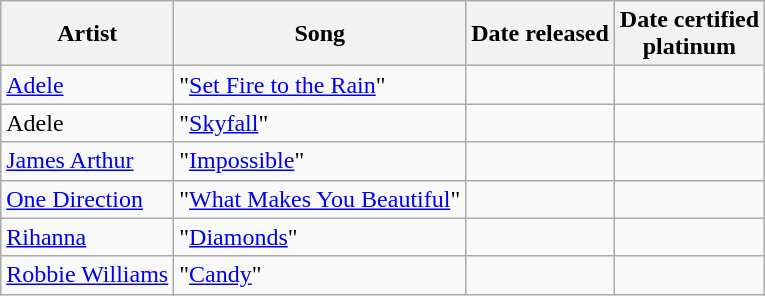<table class="wikitable sortable">
<tr>
<th>Artist</th>
<th>Song</th>
<th>Date released</th>
<th>Date certified<br>platinum</th>
</tr>
<tr>
<td><a href='#'>Adele</a></td>
<td>"<a href='#'>Set Fire to the Rain</a>"</td>
<td></td>
<td></td>
</tr>
<tr>
<td>Adele</td>
<td>"<a href='#'>Skyfall</a>"</td>
<td></td>
<td></td>
</tr>
<tr>
<td><a href='#'>James Arthur</a></td>
<td>"<a href='#'>Impossible</a>"</td>
<td></td>
<td></td>
</tr>
<tr>
<td><a href='#'>One Direction</a></td>
<td>"<a href='#'>What Makes You Beautiful</a>"</td>
<td></td>
<td></td>
</tr>
<tr>
<td><a href='#'>Rihanna</a></td>
<td>"<a href='#'>Diamonds</a>"</td>
<td></td>
<td></td>
</tr>
<tr>
<td><a href='#'>Robbie Williams</a></td>
<td>"<a href='#'>Candy</a>"</td>
<td></td>
<td></td>
</tr>
</table>
